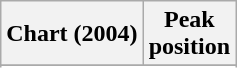<table class="wikitable sortable">
<tr>
<th>Chart (2004)</th>
<th>Peak<br>position</th>
</tr>
<tr>
</tr>
<tr>
</tr>
</table>
